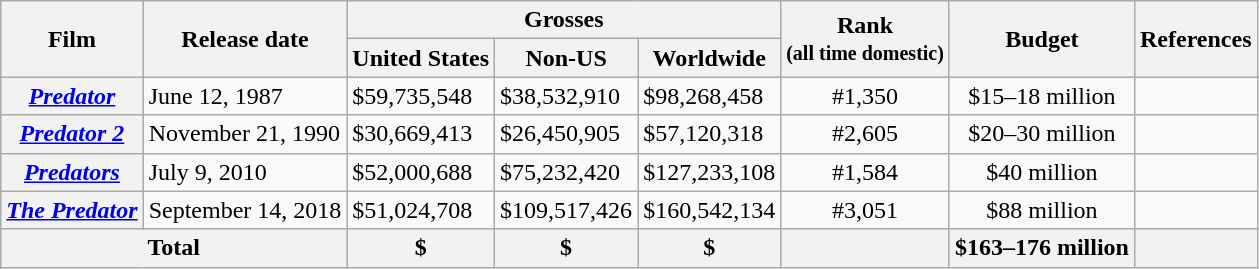<table class="wikitable plainrowheaders">
<tr>
<th scope="col" rowspan="2" style="text-align:center;">Film</th>
<th scope="col" rowspan="2" style="text-align:center;">Release date</th>
<th scope="col" colspan="3" style="text-align:center;">Grosses</th>
<th scope="col" rowspan="2" style="text-align:center;">Rank <br><small>(all time domestic)</small></th>
<th scope="col" rowspan="2" style="text-align:center;">Budget</th>
<th scope="col" rowspan="2" style="text-align:center;">References</th>
</tr>
<tr>
<th scope="col" style="text-align:center;">United States</th>
<th scope="col" style="text-align:center;">Non-US</th>
<th scope="col" style="text-align:center;">Worldwide</th>
</tr>
<tr>
<th scope="row"><em><a href='#'>Predator</a></em></th>
<td>June 12, 1987</td>
<td>$59,735,548</td>
<td>$38,532,910</td>
<td>$98,268,458</td>
<td style="text-align:center;">#1,350</td>
<td style="text-align:center;">$15–18 million</td>
<td style="text-align:center;"></td>
</tr>
<tr>
<th scope="row"><em><a href='#'>Predator 2</a></em></th>
<td>November 21, 1990</td>
<td>$30,669,413</td>
<td>$26,450,905</td>
<td>$57,120,318</td>
<td style="text-align:center;">#2,605</td>
<td style="text-align:center;">$20–30 million</td>
<td style="text-align:center;"></td>
</tr>
<tr>
<th scope="row"><em><a href='#'>Predators</a></em></th>
<td>July 9, 2010</td>
<td>$52,000,688</td>
<td>$75,232,420</td>
<td>$127,233,108</td>
<td style="text-align:center;">#1,584</td>
<td style="text-align:center;">$40 million</td>
<td style="text-align:center;"></td>
</tr>
<tr>
<th scope="row"><em><a href='#'>The Predator</a></em></th>
<td>September 14, 2018</td>
<td>$51,024,708</td>
<td>$109,517,426</td>
<td>$160,542,134</td>
<td style="text-align:center;">#3,051</td>
<td style="text-align:center;">$88 million</td>
<td style="text-align:center;"></td>
</tr>
<tr>
<th scope="row" colspan="2" style="text-align:center;"><strong>Total</strong></th>
<th>$</th>
<th>$</th>
<th>$</th>
<th></th>
<th>$163–176 million</th>
<th></th>
</tr>
</table>
